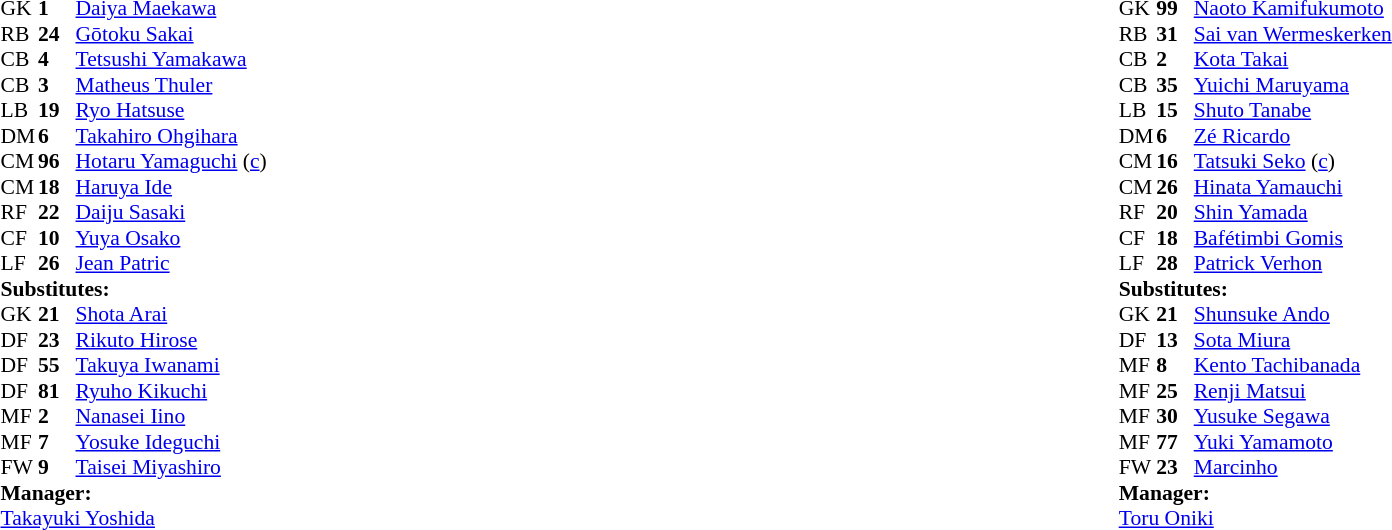<table style="width:92%">
<tr>
<td style="vertical-align:top;width:40%"><br><table style="font-size:90%" cellspacing="0" cellpadding="0">
<tr>
<th width=25></th>
<th width=25></th>
</tr>
<tr>
<td>GK</td>
<td><strong>1</strong></td>
<td> <a href='#'>Daiya Maekawa</a></td>
</tr>
<tr>
<td>RB</td>
<td><strong>24</strong></td>
<td> <a href='#'>Gōtoku Sakai</a></td>
</tr>
<tr>
<td>CB</td>
<td><strong>4</strong></td>
<td> <a href='#'>Tetsushi Yamakawa</a></td>
</tr>
<tr>
<td>CB</td>
<td><strong>3</strong></td>
<td> <a href='#'>Matheus Thuler</a></td>
</tr>
<tr>
<td>LB</td>
<td><strong>19</strong></td>
<td> <a href='#'>Ryo Hatsuse</a></td>
<td></td>
<td></td>
</tr>
<tr>
<td>DM</td>
<td><strong>6</strong></td>
<td> <a href='#'>Takahiro Ohgihara</a></td>
<td></td>
<td></td>
</tr>
<tr>
<td>CM</td>
<td><strong>96</strong></td>
<td> <a href='#'>Hotaru Yamaguchi</a> (<a href='#'>c</a>)</td>
</tr>
<tr>
<td>CM</td>
<td><strong>18</strong></td>
<td> <a href='#'>Haruya Ide</a></td>
<td></td>
<td></td>
</tr>
<tr>
<td>RF</td>
<td><strong>22</strong></td>
<td> <a href='#'>Daiju Sasaki</a></td>
</tr>
<tr>
<td>CF</td>
<td><strong>10</strong></td>
<td> <a href='#'>Yuya Osako</a></td>
</tr>
<tr>
<td>LF</td>
<td><strong>26</strong></td>
<td> <a href='#'>Jean Patric</a></td>
<td></td>
<td></td>
</tr>
<tr>
<td colspan="4"><strong>Substitutes:</strong></td>
</tr>
<tr>
<td>GK</td>
<td><strong>21</strong></td>
<td> <a href='#'>Shota Arai</a></td>
</tr>
<tr>
<td>DF</td>
<td><strong>23</strong></td>
<td> <a href='#'>Rikuto Hirose</a></td>
<td></td>
<td></td>
</tr>
<tr>
<td>DF</td>
<td><strong>55</strong></td>
<td> <a href='#'>Takuya Iwanami</a></td>
</tr>
<tr>
<td>DF</td>
<td><strong>81</strong></td>
<td> <a href='#'>Ryuho Kikuchi</a></td>
</tr>
<tr>
<td>MF</td>
<td><strong>2</strong></td>
<td> <a href='#'>Nanasei Iino</a></td>
<td></td>
<td></td>
</tr>
<tr>
<td>MF</td>
<td><strong>7</strong></td>
<td> <a href='#'>Yosuke Ideguchi</a></td>
<td></td>
<td></td>
</tr>
<tr>
<td>FW</td>
<td><strong>9</strong></td>
<td> <a href='#'>Taisei Miyashiro</a></td>
<td></td>
<td></td>
</tr>
<tr>
<td colspan="4"><strong>Manager:</strong></td>
</tr>
<tr>
<td colspan="4"> <a href='#'>Takayuki Yoshida</a></td>
</tr>
</table>
</td>
<td style="vertical-align:top; width:50%"><br><table cellspacing="0" cellpadding="0" style="font-size:90%; margin:auto">
<tr>
<th width=25></th>
<th width=25></th>
</tr>
<tr>
<td>GK</td>
<td><strong>99</strong></td>
<td> <a href='#'>Naoto Kamifukumoto</a></td>
</tr>
<tr>
<td>RB</td>
<td><strong>31</strong></td>
<td> <a href='#'>Sai van Wermeskerken</a></td>
<td></td>
<td></td>
</tr>
<tr>
<td>CB</td>
<td><strong>2</strong></td>
<td> <a href='#'>Kota Takai</a></td>
</tr>
<tr>
<td>CB</td>
<td><strong>35</strong></td>
<td> <a href='#'>Yuichi Maruyama</a></td>
</tr>
<tr>
<td>LB</td>
<td><strong>15</strong></td>
<td> <a href='#'>Shuto Tanabe</a></td>
<td></td>
<td></td>
</tr>
<tr>
<td>DM</td>
<td><strong>6</strong></td>
<td> <a href='#'>Zé Ricardo</a></td>
</tr>
<tr>
<td>CM</td>
<td><strong>16</strong></td>
<td> <a href='#'>Tatsuki Seko</a> (<a href='#'>c</a>)</td>
<td></td>
<td></td>
</tr>
<tr>
<td>CM</td>
<td><strong>26</strong></td>
<td> <a href='#'>Hinata Yamauchi</a></td>
<td></td>
<td></td>
</tr>
<tr>
<td>RF</td>
<td><strong>20</strong></td>
<td> <a href='#'>Shin Yamada</a></td>
</tr>
<tr>
<td>CF</td>
<td><strong>18</strong></td>
<td> <a href='#'>Bafétimbi Gomis</a></td>
<td></td>
</tr>
<tr>
<td>LF</td>
<td><strong>28</strong></td>
<td> <a href='#'>Patrick Verhon</a></td>
<td></td>
<td></td>
</tr>
<tr>
<td colspan=3><strong>Substitutes:</strong></td>
</tr>
<tr>
<td>GK</td>
<td><strong>21</strong></td>
<td> <a href='#'>Shunsuke Ando</a></td>
</tr>
<tr>
<td>DF</td>
<td><strong>13</strong></td>
<td> <a href='#'>Sota Miura</a></td>
<td></td>
<td></td>
</tr>
<tr>
<td>MF</td>
<td><strong>8</strong></td>
<td> <a href='#'>Kento Tachibanada</a></td>
<td></td>
<td></td>
</tr>
<tr>
<td>MF</td>
<td><strong>25</strong></td>
<td> <a href='#'>Renji Matsui</a></td>
</tr>
<tr>
<td>MF</td>
<td><strong>30</strong></td>
<td> <a href='#'>Yusuke Segawa</a></td>
<td></td>
<td></td>
</tr>
<tr>
<td>MF</td>
<td><strong>77</strong></td>
<td> <a href='#'>Yuki Yamamoto</a></td>
<td></td>
<td></td>
</tr>
<tr>
<td>FW</td>
<td><strong>23</strong></td>
<td> <a href='#'>Marcinho</a></td>
<td></td>
<td></td>
</tr>
<tr>
<td colspan="4"><strong>Manager:</strong></td>
</tr>
<tr>
<td colspan="4"> <a href='#'>Toru Oniki</a></td>
</tr>
</table>
</td>
</tr>
</table>
